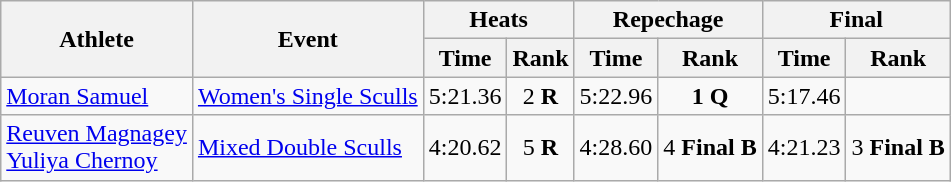<table class="wikitable">
<tr>
<th rowspan="2">Athlete</th>
<th rowspan="2">Event</th>
<th colspan="2">Heats</th>
<th colspan="2">Repechage</th>
<th colspan="2">Final</th>
</tr>
<tr>
<th>Time</th>
<th>Rank</th>
<th>Time</th>
<th>Rank</th>
<th>Time</th>
<th>Rank</th>
</tr>
<tr align="center">
<td align="left"><a href='#'>Moran Samuel</a></td>
<td align="left"><a href='#'>Women's Single Sculls</a></td>
<td>5:21.36</td>
<td>2 <strong>R</strong></td>
<td>5:22.96</td>
<td><strong>1 Q</strong></td>
<td>5:17.46</td>
<td></td>
</tr>
<tr align="center">
<td align="left"><a href='#'>Reuven Magnagey</a><br><a href='#'>Yuliya Chernoy</a></td>
<td align="left"><a href='#'>Mixed Double Sculls</a></td>
<td>4:20.62</td>
<td>5 <strong>R</strong></td>
<td>4:28.60</td>
<td>4 <strong>Final B</strong></td>
<td>4:21.23</td>
<td>3 <strong>Final B</strong></td>
</tr>
</table>
